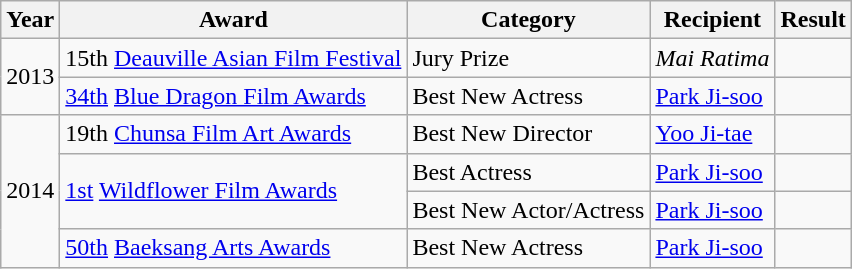<table class="wikitable">
<tr>
<th>Year</th>
<th>Award</th>
<th>Category</th>
<th>Recipient</th>
<th>Result</th>
</tr>
<tr>
<td rowspan=2>2013</td>
<td>15th <a href='#'>Deauville Asian Film Festival</a></td>
<td>Jury Prize</td>
<td><em>Mai Ratima</em></td>
<td></td>
</tr>
<tr>
<td><a href='#'>34th</a> <a href='#'>Blue Dragon Film Awards</a></td>
<td>Best New Actress</td>
<td><a href='#'>Park Ji-soo</a></td>
<td></td>
</tr>
<tr>
<td rowspan=4>2014</td>
<td>19th <a href='#'>Chunsa Film Art Awards</a></td>
<td>Best New Director</td>
<td><a href='#'>Yoo Ji-tae</a></td>
<td></td>
</tr>
<tr>
<td rowspan=2><a href='#'>1st</a> <a href='#'>Wildflower Film Awards</a></td>
<td>Best Actress</td>
<td><a href='#'>Park Ji-soo</a></td>
<td></td>
</tr>
<tr>
<td>Best New Actor/Actress</td>
<td><a href='#'>Park Ji-soo</a></td>
<td></td>
</tr>
<tr>
<td><a href='#'>50th</a> <a href='#'>Baeksang Arts Awards</a></td>
<td>Best New Actress</td>
<td><a href='#'>Park Ji-soo</a></td>
<td></td>
</tr>
</table>
